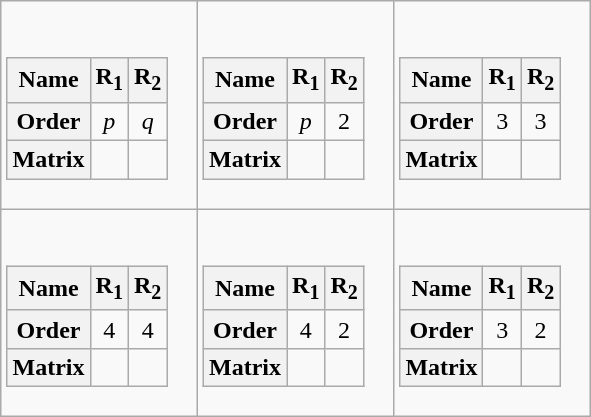<table class=wikitable>
<tr valign=top>
<td><br><table class=wikitable>
<tr>
<th>Name</th>
<th>R<sub>1</sub><br></th>
<th>R<sub>2</sub><br></th>
</tr>
<tr align=center>
<th>Order</th>
<td><em>p</em></td>
<td><em>q</em></td>
</tr>
<tr>
<th>Matrix</th>
<td><br></td>
<td><br></td>
</tr>
</table>
</td>
<td><br><table class=wikitable>
<tr>
<th>Name</th>
<th>R<sub>1</sub><br></th>
<th>R<sub>2</sub><br></th>
</tr>
<tr align=center>
<th>Order</th>
<td><em>p</em></td>
<td>2</td>
</tr>
<tr>
<th>Matrix</th>
<td><br></td>
<td><br></td>
</tr>
</table>
</td>
<td><br><table class=wikitable>
<tr>
<th>Name</th>
<th>R<sub>1</sub><br></th>
<th>R<sub>2</sub><br></th>
</tr>
<tr align=center>
<th>Order</th>
<td>3</td>
<td>3</td>
</tr>
<tr>
<th>Matrix</th>
<td><br></td>
<td><br></td>
</tr>
</table>
</td>
</tr>
<tr valign=top>
<td><br><table class=wikitable>
<tr>
<th>Name</th>
<th>R<sub>1</sub><br></th>
<th>R<sub>2</sub><br></th>
</tr>
<tr align=center>
<th>Order</th>
<td>4</td>
<td>4</td>
</tr>
<tr>
<th>Matrix</th>
<td><br></td>
<td><br></td>
</tr>
</table>
</td>
<td><br><table class=wikitable>
<tr>
<th>Name</th>
<th>R<sub>1</sub><br></th>
<th>R<sub>2</sub><br></th>
</tr>
<tr align=center>
<th>Order</th>
<td>4</td>
<td>2</td>
</tr>
<tr>
<th>Matrix</th>
<td><br></td>
<td><br></td>
</tr>
</table>
</td>
<td><br><table class=wikitable>
<tr>
<th>Name</th>
<th>R<sub>1</sub><br></th>
<th>R<sub>2</sub><br></th>
</tr>
<tr align=center>
<th>Order</th>
<td>3</td>
<td>2</td>
</tr>
<tr>
<th>Matrix</th>
<td><br></td>
<td><br></td>
</tr>
</table>
</td>
</tr>
</table>
